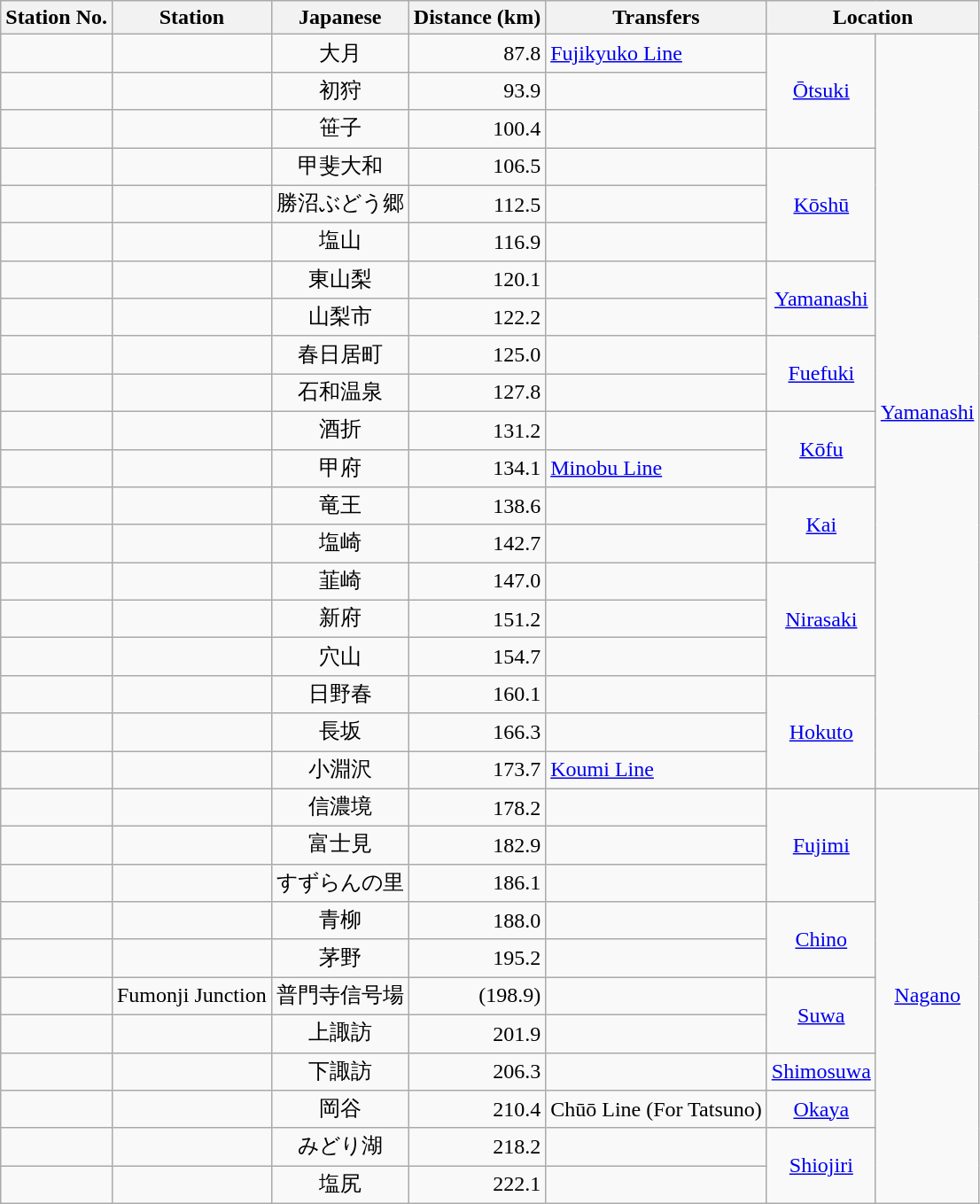<table class="wikitable">
<tr style="text-align: center;">
<th>Station No.</th>
<th>Station</th>
<th>Japanese</th>
<th>Distance (km)</th>
<th>Transfers</th>
<th colspan="2">Location</th>
</tr>
<tr style="text-align: center;">
<td></td>
<td style="text-align: left; "></td>
<td>大月</td>
<td style="text-align: right; ">87.8</td>
<td style="text-align: left; "><a href='#'>Fujikyuko Line</a></td>
<td rowspan="3"><a href='#'>Ōtsuki</a></td>
<td rowspan="20"><a href='#'>Yamanashi</a></td>
</tr>
<tr style="text-align: center;">
<td></td>
<td style="text-align: left; "></td>
<td>初狩</td>
<td style="text-align: right; ">93.9</td>
<td> </td>
</tr>
<tr style="text-align: center;">
<td></td>
<td style="text-align: left; "></td>
<td>笹子</td>
<td style="text-align: right; ">100.4</td>
<td> </td>
</tr>
<tr style="text-align: center;">
<td></td>
<td style="text-align: left; "></td>
<td>甲斐大和</td>
<td style="text-align: right; ">106.5</td>
<td> </td>
<td rowspan="3"><a href='#'>Kōshū</a></td>
</tr>
<tr style="text-align: center;">
<td></td>
<td style="text-align: left; "></td>
<td>勝沼ぶどう郷</td>
<td style="text-align: right; ">112.5</td>
<td> </td>
</tr>
<tr style="text-align: center;">
<td></td>
<td style="text-align: left; "></td>
<td>塩山</td>
<td style="text-align: right; ">116.9</td>
<td> </td>
</tr>
<tr style="text-align: center;">
<td></td>
<td style="text-align: left; "></td>
<td>東山梨</td>
<td style="text-align: right; ">120.1</td>
<td> </td>
<td rowspan="2"><a href='#'>Yamanashi</a></td>
</tr>
<tr style="text-align: center;">
<td></td>
<td style="text-align: left; "></td>
<td>山梨市</td>
<td style="text-align: right; ">122.2</td>
<td> </td>
</tr>
<tr style="text-align: center;">
<td></td>
<td style="text-align: left; "></td>
<td>春日居町</td>
<td style="text-align: right; ">125.0</td>
<td> </td>
<td rowspan="2"><a href='#'>Fuefuki</a></td>
</tr>
<tr style="text-align: center;">
<td></td>
<td style="text-align: left; "></td>
<td>石和温泉</td>
<td style="text-align: right; ">127.8</td>
<td> </td>
</tr>
<tr style="text-align: center;">
<td></td>
<td style="text-align: left; "></td>
<td>酒折</td>
<td style="text-align: right; ">131.2</td>
<td> </td>
<td rowspan="2"><a href='#'>Kōfu</a></td>
</tr>
<tr style="text-align: center;">
<td></td>
<td style="text-align: left; "></td>
<td>甲府</td>
<td style="text-align: right; ">134.1</td>
<td style="text-align: left; "><a href='#'>Minobu Line</a></td>
</tr>
<tr style="text-align: center;">
<td></td>
<td style="text-align: left; "></td>
<td>竜王</td>
<td style="text-align: right; ">138.6</td>
<td> </td>
<td rowspan="2"><a href='#'>Kai</a></td>
</tr>
<tr style="text-align: center;">
<td></td>
<td style="text-align: left; "></td>
<td>塩崎</td>
<td style="text-align: right; ">142.7</td>
<td> </td>
</tr>
<tr style="text-align: center;">
<td></td>
<td style="text-align: left; "></td>
<td>韮崎</td>
<td style="text-align: right; ">147.0</td>
<td> </td>
<td rowspan="3"><a href='#'>Nirasaki</a></td>
</tr>
<tr style="text-align: center;">
<td></td>
<td style="text-align: left; "></td>
<td>新府</td>
<td style="text-align: right; ">151.2</td>
<td> </td>
</tr>
<tr style="text-align: center;">
<td></td>
<td style="text-align: left; "></td>
<td>穴山</td>
<td style="text-align: right; ">154.7</td>
<td> </td>
</tr>
<tr style="text-align: center;">
<td></td>
<td style="text-align: left; "></td>
<td>日野春</td>
<td style="text-align: right; ">160.1</td>
<td> </td>
<td rowspan="3"><a href='#'>Hokuto</a></td>
</tr>
<tr style="text-align: center;">
<td></td>
<td style="text-align: left; "></td>
<td>長坂</td>
<td style="text-align: right; ">166.3</td>
<td> </td>
</tr>
<tr style="text-align: center;">
<td></td>
<td style="text-align: left; "></td>
<td>小淵沢</td>
<td style="text-align: right; ">173.7</td>
<td style="text-align: left; "><a href='#'>Koumi Line</a></td>
</tr>
<tr style="text-align: center;">
<td></td>
<td style="text-align: left; "></td>
<td>信濃境</td>
<td style="text-align: right; ">178.2</td>
<td> </td>
<td rowspan="3"><a href='#'>Fujimi</a></td>
<td rowspan="11" width="16" align="center"><a href='#'>Nagano</a></td>
</tr>
<tr style="text-align: center;">
<td></td>
<td style="text-align: left; "></td>
<td>富士見</td>
<td style="text-align: right; ">182.9</td>
<td> </td>
</tr>
<tr style="text-align: center;">
<td></td>
<td style="text-align: left; "></td>
<td>すずらんの里</td>
<td style="text-align: right; ">186.1</td>
<td> </td>
</tr>
<tr style="text-align: center;">
<td></td>
<td style="text-align: left; "></td>
<td>青柳</td>
<td style="text-align: right; ">188.0</td>
<td> </td>
<td rowspan="2"><a href='#'>Chino</a></td>
</tr>
<tr style="text-align: center;">
<td></td>
<td style="text-align: left; "></td>
<td>茅野</td>
<td style="text-align: right; ">195.2</td>
<td> </td>
</tr>
<tr style="text-align: center;">
<td></td>
<td>Fumonji Junction</td>
<td>普門寺信号場</td>
<td style="text-align: right; ">(198.9)</td>
<td> </td>
<td rowspan="2"><a href='#'>Suwa</a></td>
</tr>
<tr style="text-align: center;">
<td></td>
<td style="text-align: left; "></td>
<td>上諏訪</td>
<td style="text-align: right; ">201.9</td>
<td> </td>
</tr>
<tr style="text-align: center;">
<td></td>
<td style="text-align: left; "></td>
<td>下諏訪</td>
<td style="text-align: right; ">206.3</td>
<td> </td>
<td><a href='#'>Shimosuwa</a></td>
</tr>
<tr style="text-align: center;">
<td></td>
<td style="text-align: left; "></td>
<td>岡谷</td>
<td style="text-align: right; ">210.4</td>
<td style="text-align: left; ">Chūō Line (For Tatsuno)</td>
<td><a href='#'>Okaya</a></td>
</tr>
<tr style="text-align: center;">
<td></td>
<td style="text-align: left; "></td>
<td>みどり湖</td>
<td style="text-align: right; ">218.2</td>
<td> </td>
<td rowspan="2"><a href='#'>Shiojiri</a></td>
</tr>
<tr style="text-align: center;">
<td></td>
<td style="text-align: left; "></td>
<td>塩尻</td>
<td style="text-align: right; ">222.1</td>
<td style="text-align: left; "></td>
</tr>
</table>
